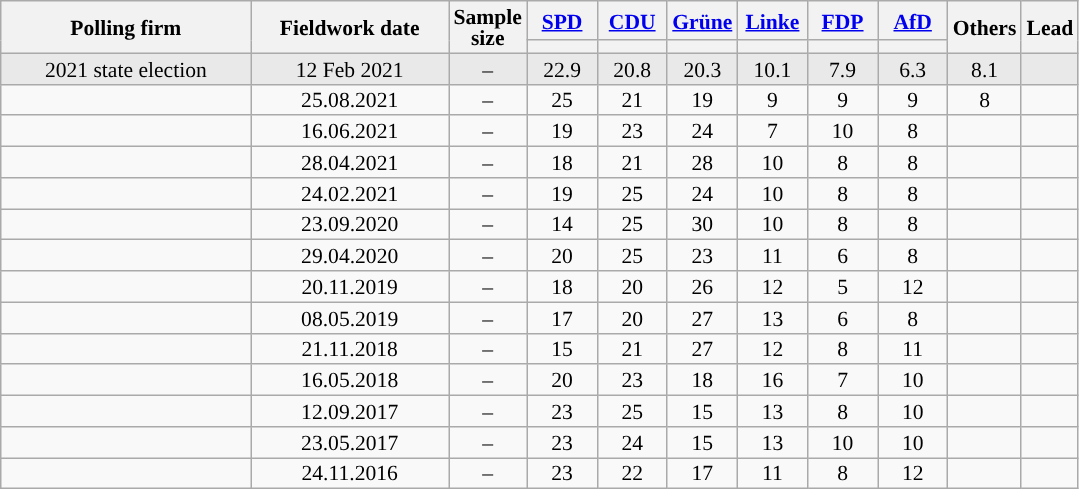<table class="wikitable sortable" style="text-align:center;font-size:90%;line-height:14px;">
<tr>
<th rowspan="2" style="width:160px;">Polling firm</th>
<th rowspan="2" style="width:125px;">Fieldwork date</th>
<th rowspan="2" style="width:35px;">Sample<br>size</th>
<th class="unsortable" style="width:40px;"><a href='#'>SPD</a></th>
<th class="unsortable" style="width:40px;"><a href='#'>CDU</a></th>
<th class="unsortable" style="width:40px;"><a href='#'>Grüne</a></th>
<th class="unsortable" style="width:40px;"><a href='#'>Linke</a></th>
<th class="unsortable" style="width:40px;"><a href='#'>FDP</a></th>
<th class="unsortable" style="width:40px;"><a href='#'>AfD</a></th>
<th rowspan="2" class="unsortable" style="width:40px;">Others</th>
<th rowspan="2" style="width:30px;">Lead</th>
</tr>
<tr>
<th style="background:"></th>
<th style="background:"></th>
<th style="background:"></th>
<th style="background:"></th>
<th style="background:"></th>
<th style="background:"></th>
</tr>
<tr style="background:#E9E9E9;">
<td>2021 state election</td>
<td>12 Feb 2021</td>
<td>–</td>
<td>22.9</td>
<td>20.8</td>
<td>20.3</td>
<td>10.1</td>
<td>7.9</td>
<td>6.3</td>
<td>8.1</td>
<td style="background:"></td>
</tr>
<tr>
<td></td>
<td data-sort-value="2023-02-02">25.08.2021</td>
<td>–</td>
<td>25</td>
<td>21</td>
<td>19</td>
<td>9</td>
<td>9</td>
<td>9</td>
<td>8</td>
<td style="background:"></td>
</tr>
<tr>
<td></td>
<td data-sort-value="2023-02-02">16.06.2021</td>
<td>–</td>
<td>19</td>
<td>23</td>
<td>24</td>
<td>7</td>
<td>10</td>
<td>8</td>
<td></td>
<td style="background:"></td>
</tr>
<tr>
<td></td>
<td data-sort-value="2023-02-02">28.04.2021</td>
<td>–</td>
<td>18</td>
<td>21</td>
<td>28</td>
<td>10</td>
<td>8</td>
<td>8</td>
<td></td>
<td style="background:"></td>
</tr>
<tr>
<td></td>
<td data-sort-value="2023-02-02">24.02.2021</td>
<td>–</td>
<td>19</td>
<td>25</td>
<td>24</td>
<td>10</td>
<td>8</td>
<td>8</td>
<td></td>
<td style="background:"></td>
</tr>
<tr>
<td></td>
<td data-sort-value="2023-02-02">23.09.2020</td>
<td>–</td>
<td>14</td>
<td>25</td>
<td>30</td>
<td>10</td>
<td>8</td>
<td>8</td>
<td></td>
<td style="background:"></td>
</tr>
<tr>
<td></td>
<td data-sort-value="2023-02-02">29.04.2020</td>
<td>–</td>
<td>20</td>
<td>25</td>
<td>23</td>
<td>11</td>
<td>6</td>
<td>8</td>
<td></td>
<td style="background:"></td>
</tr>
<tr>
<td></td>
<td data-sort-value="2023-02-02">20.11.2019</td>
<td>–</td>
<td>18</td>
<td>20</td>
<td>26</td>
<td>12</td>
<td>5</td>
<td>12</td>
<td></td>
<td style="background:"></td>
</tr>
<tr>
<td></td>
<td data-sort-value="2023-02-02">08.05.2019</td>
<td>–</td>
<td>17</td>
<td>20</td>
<td>27</td>
<td>13</td>
<td>6</td>
<td>8</td>
<td></td>
<td style="background:"></td>
</tr>
<tr>
<td></td>
<td data-sort-value="2023-02-02">21.11.2018</td>
<td>–</td>
<td>15</td>
<td>21</td>
<td>27</td>
<td>12</td>
<td>8</td>
<td>11</td>
<td></td>
<td style="background:"></td>
</tr>
<tr>
<td></td>
<td data-sort-value="2023-02-02">16.05.2018</td>
<td>–</td>
<td>20</td>
<td>23</td>
<td>18</td>
<td>16</td>
<td>7</td>
<td>10</td>
<td></td>
<td style="background:"></td>
</tr>
<tr>
<td></td>
<td data-sort-value="2023-02-02">12.09.2017</td>
<td>–</td>
<td>23</td>
<td>25</td>
<td>15</td>
<td>13</td>
<td>8</td>
<td>10</td>
<td></td>
<td style="background:"></td>
</tr>
<tr>
<td></td>
<td data-sort-value="2023-02-02">23.05.2017</td>
<td>–</td>
<td>23</td>
<td>24</td>
<td>15</td>
<td>13</td>
<td>10</td>
<td>10</td>
<td></td>
<td style="background:"></td>
</tr>
<tr>
<td></td>
<td data-sort-value="2023-02-02">24.11.2016</td>
<td>–</td>
<td>23</td>
<td>22</td>
<td>17</td>
<td>11</td>
<td>8</td>
<td>12</td>
<td></td>
<td style="background:"></td>
</tr>
</table>
